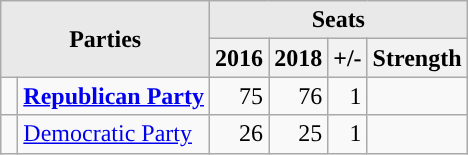<table class=wikitable>
<tr>
<th style="background-color:#E9E9E9" align=center rowspan=2 colspan=2>Parties</th>
<th style="background-color:#E9E9E9" align=center colspan=5>Seats</th>
</tr>
<tr bgcolor=#E9E9E9>
<th>2016</th>
<th>2018</th>
<th>+/-</th>
<th>Strength</th>
</tr>
<tr>
<td style="background-color:"> </td>
<td><strong><a href='#'>Republican Party</a></strong></td>
<td align=right>75</td>
<td align=right>76</td>
<td align=right> 1</td>
<td align=right></td>
</tr>
<tr>
<td style="background-color:"> </td>
<td><a href='#'>Democratic Party</a></td>
<td align=right>26</td>
<td align=right>25</td>
<td align=right> 1</td>
<td align=right></td>
</tr>
</table>
